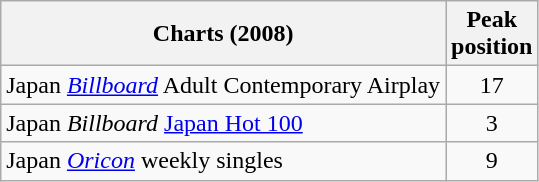<table class="wikitable sortable">
<tr>
<th>Charts (2008)</th>
<th>Peak<br>position</th>
</tr>
<tr>
<td>Japan <em><a href='#'>Billboard</a></em> Adult Contemporary Airplay</td>
<td align="center">17</td>
</tr>
<tr>
<td>Japan <em>Billboard</em> <a href='#'>Japan Hot 100</a></td>
<td align="center">3</td>
</tr>
<tr>
<td>Japan <em><a href='#'>Oricon</a></em> weekly singles</td>
<td align="center">9</td>
</tr>
</table>
